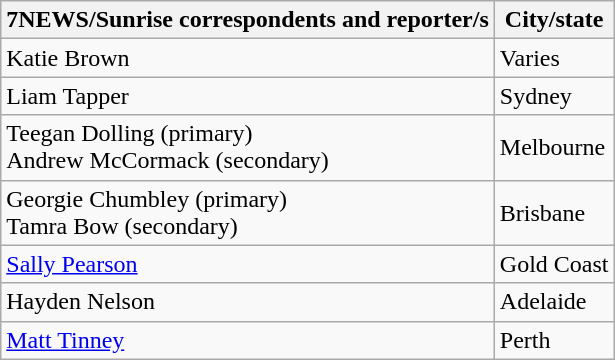<table class="wikitable sortable">
<tr>
<th>7NEWS/Sunrise correspondents and reporter/s</th>
<th>City/state</th>
</tr>
<tr>
<td>Katie Brown</td>
<td>Varies</td>
</tr>
<tr>
<td>Liam Tapper</td>
<td>Sydney</td>
</tr>
<tr>
<td>Teegan Dolling (primary)<br>Andrew McCormack (secondary)</td>
<td>Melbourne</td>
</tr>
<tr>
<td>Georgie Chumbley (primary)<br>Tamra Bow (secondary)</td>
<td>Brisbane</td>
</tr>
<tr>
<td><a href='#'>Sally Pearson</a></td>
<td>Gold Coast</td>
</tr>
<tr>
<td>Hayden Nelson</td>
<td>Adelaide</td>
</tr>
<tr>
<td><a href='#'>Matt Tinney</a></td>
<td>Perth</td>
</tr>
</table>
